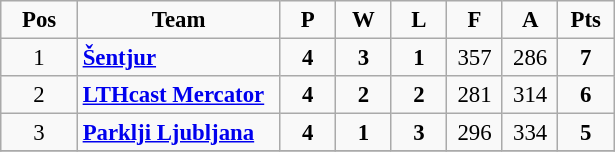<table class="wikitable sortable" style="text-align: center; font-size:95%">
<tr>
<td width="44"><strong>Pos</strong></td>
<td width="128"><strong>Team</strong></td>
<td width="30"><strong>P</strong></td>
<td width="30"><strong>W</strong></td>
<td width="30"><strong>L</strong></td>
<td width="30"><strong>F</strong></td>
<td width="30"><strong>A</strong></td>
<td width="30"><strong>Pts</strong></td>
</tr>
<tr>
<td>1</td>
<td align="left"><strong><a href='#'>Šentjur</a></strong></td>
<td><strong>4</strong></td>
<td><strong>3</strong></td>
<td><strong>1</strong></td>
<td>357</td>
<td>286</td>
<td><strong>7</strong></td>
</tr>
<tr>
<td>2</td>
<td align="left"><strong><a href='#'>LTHcast Mercator</a></strong></td>
<td><strong>4</strong></td>
<td><strong>2</strong></td>
<td><strong>2</strong></td>
<td>281</td>
<td>314</td>
<td><strong>6</strong></td>
</tr>
<tr>
<td>3</td>
<td align="left"><strong><a href='#'>Parklji Ljubljana</a></strong></td>
<td><strong>4</strong></td>
<td><strong>1</strong></td>
<td><strong>3</strong></td>
<td>296</td>
<td>334</td>
<td><strong>5</strong></td>
</tr>
<tr>
</tr>
</table>
